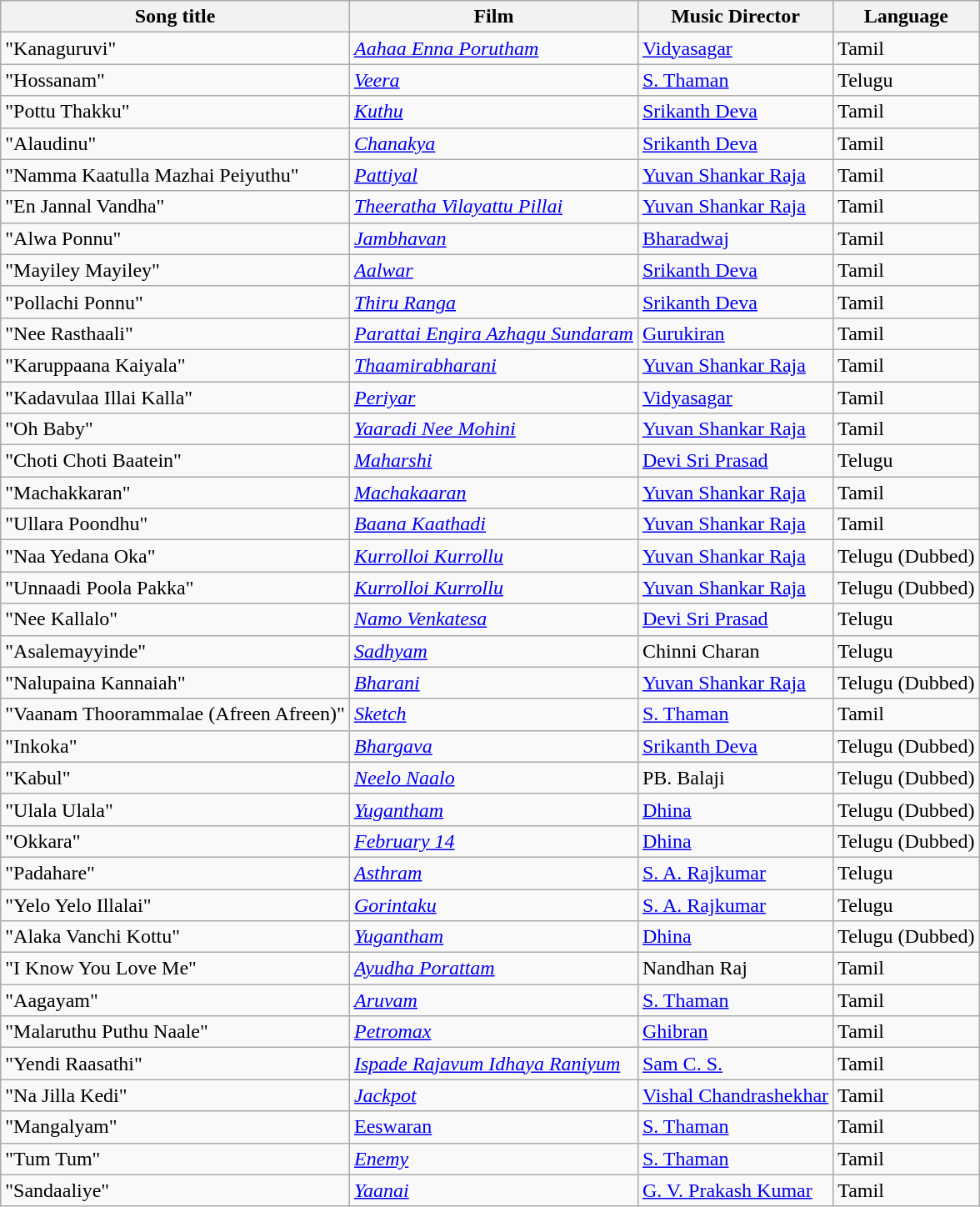<table class="wikitable sortable">
<tr>
<th>Song title</th>
<th>Film</th>
<th>Music Director</th>
<th>Language</th>
</tr>
<tr>
<td>"Kanaguruvi"</td>
<td><em><a href='#'>Aahaa Enna Porutham</a></em></td>
<td><a href='#'>Vidyasagar</a></td>
<td>Tamil</td>
</tr>
<tr>
<td>"Hossanam"</td>
<td><em><a href='#'>Veera</a></em></td>
<td><a href='#'>S. Thaman</a></td>
<td>Telugu</td>
</tr>
<tr>
<td>"Pottu Thakku"</td>
<td><em><a href='#'>Kuthu</a></em></td>
<td><a href='#'>Srikanth Deva</a></td>
<td>Tamil</td>
</tr>
<tr>
<td>"Alaudinu"</td>
<td><em><a href='#'>Chanakya</a></em></td>
<td><a href='#'>Srikanth Deva</a></td>
<td>Tamil</td>
</tr>
<tr>
<td>"Namma Kaatulla  Mazhai Peiyuthu"</td>
<td><em><a href='#'>Pattiyal</a></em></td>
<td><a href='#'>Yuvan Shankar Raja</a></td>
<td>Tamil</td>
</tr>
<tr>
<td>"En Jannal Vandha"</td>
<td><em><a href='#'>Theeratha Vilayattu Pillai</a></em></td>
<td><a href='#'>Yuvan Shankar Raja</a></td>
<td>Tamil</td>
</tr>
<tr>
<td>"Alwa Ponnu"</td>
<td><em><a href='#'>Jambhavan</a></em></td>
<td><a href='#'>Bharadwaj</a></td>
<td>Tamil</td>
</tr>
<tr>
<td>"Mayiley Mayiley"</td>
<td><em><a href='#'>Aalwar</a></em></td>
<td><a href='#'>Srikanth Deva</a></td>
<td>Tamil</td>
</tr>
<tr>
<td>"Pollachi Ponnu"</td>
<td><em><a href='#'>Thiru Ranga</a></em></td>
<td><a href='#'>Srikanth Deva</a></td>
<td>Tamil</td>
</tr>
<tr>
<td>"Nee Rasthaali"</td>
<td><em><a href='#'>Parattai Engira Azhagu Sundaram</a></em></td>
<td><a href='#'>Gurukiran</a></td>
<td>Tamil</td>
</tr>
<tr>
<td>"Karuppaana Kaiyala"</td>
<td><em><a href='#'>Thaamirabharani</a></em></td>
<td><a href='#'>Yuvan Shankar Raja</a></td>
<td>Tamil</td>
</tr>
<tr>
<td>"Kadavulaa Illai Kalla"</td>
<td><em><a href='#'>Periyar</a></em></td>
<td><a href='#'>Vidyasagar</a></td>
<td>Tamil</td>
</tr>
<tr>
<td>"Oh Baby"</td>
<td><em><a href='#'>Yaaradi Nee Mohini</a></em></td>
<td><a href='#'>Yuvan Shankar Raja</a></td>
<td>Tamil</td>
</tr>
<tr>
<td>"Choti Choti Baatein"</td>
<td><em><a href='#'>Maharshi</a></em></td>
<td><a href='#'>Devi Sri Prasad</a></td>
<td>Telugu</td>
</tr>
<tr>
<td>"Machakkaran"</td>
<td><em><a href='#'>Machakaaran</a></em></td>
<td><a href='#'>Yuvan Shankar Raja</a></td>
<td>Tamil</td>
</tr>
<tr>
<td>"Ullara Poondhu"</td>
<td><em><a href='#'>Baana Kaathadi</a></em></td>
<td><a href='#'>Yuvan Shankar Raja</a></td>
<td>Tamil</td>
</tr>
<tr>
<td>"Naa Yedana Oka"</td>
<td><em><a href='#'>Kurrolloi Kurrollu</a></em></td>
<td><a href='#'>Yuvan Shankar Raja</a></td>
<td>Telugu (Dubbed)</td>
</tr>
<tr>
<td>"Unnaadi Poola Pakka"</td>
<td><em><a href='#'>Kurrolloi Kurrollu</a></em></td>
<td><a href='#'>Yuvan Shankar Raja</a></td>
<td>Telugu (Dubbed)</td>
</tr>
<tr>
<td>"Nee Kallalo"</td>
<td><em><a href='#'>Namo Venkatesa</a></em></td>
<td><a href='#'>Devi Sri Prasad</a></td>
<td>Telugu</td>
</tr>
<tr>
<td>"Asalemayyinde"</td>
<td><em><a href='#'>Sadhyam</a></em></td>
<td>Chinni Charan</td>
<td>Telugu</td>
</tr>
<tr>
<td>"Nalupaina Kannaiah"</td>
<td><em><a href='#'>Bharani</a></em></td>
<td><a href='#'>Yuvan Shankar Raja</a></td>
<td>Telugu (Dubbed)</td>
</tr>
<tr>
<td>"Vaanam Thoorammalae (Afreen Afreen)"</td>
<td><em><a href='#'>Sketch</a></em></td>
<td><a href='#'>S. Thaman</a></td>
<td>Tamil</td>
</tr>
<tr>
<td>"Inkoka"</td>
<td><em><a href='#'>Bhargava</a></em></td>
<td><a href='#'>Srikanth Deva</a></td>
<td>Telugu (Dubbed)</td>
</tr>
<tr>
<td>"Kabul"</td>
<td><em><a href='#'>Neelo Naalo</a></em></td>
<td>PB. Balaji</td>
<td>Telugu (Dubbed)</td>
</tr>
<tr>
<td>"Ulala Ulala"</td>
<td><em><a href='#'>Yugantham</a></em></td>
<td><a href='#'>Dhina</a></td>
<td>Telugu (Dubbed)</td>
</tr>
<tr>
<td>"Okkara"</td>
<td><em><a href='#'>February 14</a></em></td>
<td><a href='#'>Dhina</a></td>
<td>Telugu (Dubbed)</td>
</tr>
<tr>
<td>"Padahare"</td>
<td><em><a href='#'>Asthram</a></em></td>
<td><a href='#'>S. A. Rajkumar</a></td>
<td>Telugu</td>
</tr>
<tr>
<td>"Yelo Yelo Illalai"</td>
<td><em><a href='#'>Gorintaku</a></em></td>
<td><a href='#'>S. A. Rajkumar</a></td>
<td>Telugu</td>
</tr>
<tr>
<td>"Alaka Vanchi Kottu"</td>
<td><em><a href='#'>Yugantham</a></em></td>
<td><a href='#'>Dhina</a></td>
<td>Telugu (Dubbed)</td>
</tr>
<tr>
<td>"I Know You Love Me"</td>
<td><em><a href='#'>Ayudha Porattam</a></em></td>
<td>Nandhan Raj</td>
<td>Tamil</td>
</tr>
<tr>
<td>"Aagayam"</td>
<td><em><a href='#'>Aruvam</a></em></td>
<td><a href='#'>S. Thaman</a></td>
<td>Tamil</td>
</tr>
<tr>
<td>"Malaruthu Puthu Naale"</td>
<td><a href='#'><em>Petromax</em></a></td>
<td><a href='#'>Ghibran</a></td>
<td>Tamil</td>
</tr>
<tr>
<td>"Yendi Raasathi"</td>
<td><em><a href='#'>Ispade Rajavum Idhaya Raniyum</a></em></td>
<td><a href='#'>Sam C. S.</a></td>
<td>Tamil</td>
</tr>
<tr>
<td>"Na Jilla Kedi"</td>
<td><a href='#'><em>Jackpot</em></a></td>
<td><a href='#'>Vishal Chandrashekhar</a></td>
<td>Tamil</td>
</tr>
<tr>
<td>"Mangalyam"</td>
<td><a href='#'>Eeswaran</a></td>
<td><a href='#'>S. Thaman</a></td>
<td>Tamil</td>
</tr>
<tr>
<td>"Tum Tum"</td>
<td><a href='#'><em>Enemy</em></a></td>
<td><a href='#'>S. Thaman</a></td>
<td>Tamil</td>
</tr>
<tr>
<td>"Sandaaliye"</td>
<td><em><a href='#'>Yaanai</a></em></td>
<td><a href='#'>G. V. Prakash Kumar</a></td>
<td>Tamil</td>
</tr>
</table>
